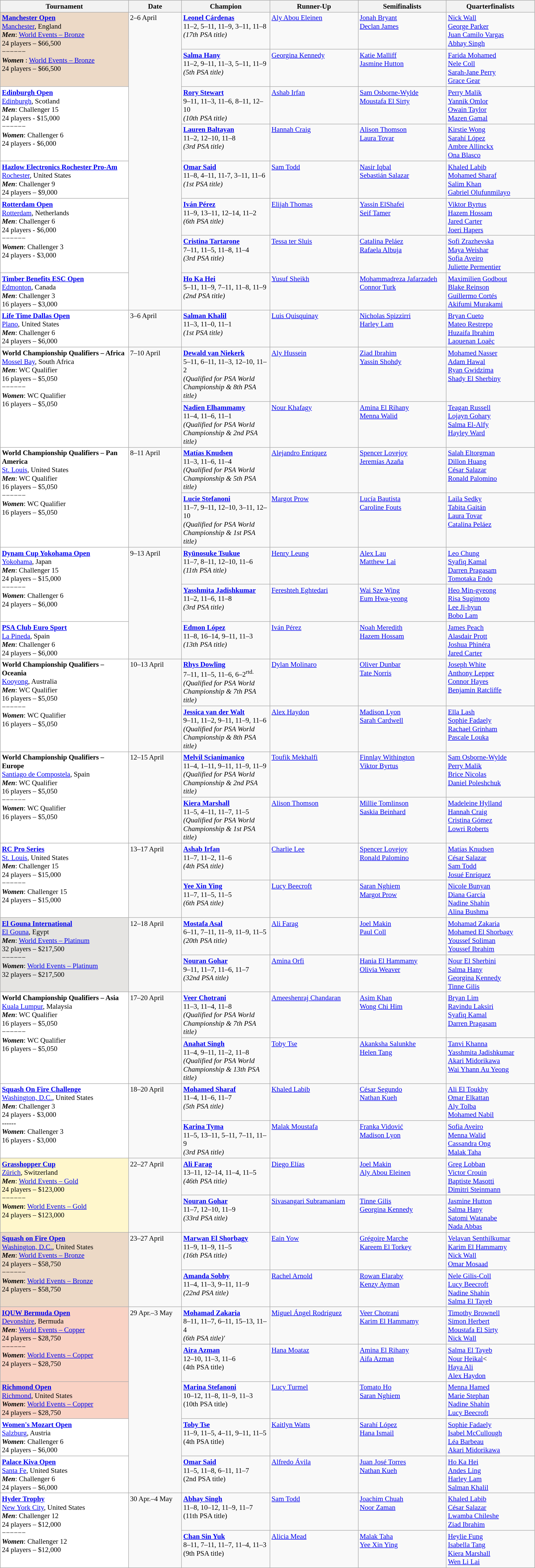<table class="wikitable" style="font-size:88%">
<tr>
<th width=250>Tournament</th>
<th width=100>Date</th>
<th width=170>Champion</th>
<th width=170>Runner-Up</th>
<th width=170>Semifinalists</th>
<th width=170>Quarterfinalists</th>
</tr>
<tr style="vertical-align:top">
<td rowspan=2 style="background:#ecd9c6;"><strong><a href='#'>Manchester Open</a></strong><br> <a href='#'>Manchester</a>, England<br><strong><em>Men</em></strong>: <a href='#'>World Events – Bronze</a><br>24 players – $66,500<br>−−−−−−<br><strong> <em>Women</em> </strong>: <a href='#'>World Events – Bronze</a><br>24 players – $66,500</td>
<td rowspan=8>2–6 April</td>
<td> <strong><a href='#'>Leonel Cárdenas</a></strong><br>11–2, 5–11, 11–9, 3–11, 11–8<br><em>(17th PSA title)</em></td>
<td> <a href='#'>Aly Abou Eleinen</a></td>
<td> <a href='#'>Jonah Bryant</a><br> <a href='#'>Declan James</a></td>
<td> <a href='#'>Nick Wall</a><br> <a href='#'>George Parker</a><br> <a href='#'>Juan Camilo Vargas</a><br> <a href='#'>Abhay Singh</a></td>
</tr>
<tr style="vertical-align:top">
<td> <strong><a href='#'>Salma Hany</a></strong><br>11–2, 9–11, 11–3, 5–11, 11–9<br><em>(5th PSA title)</em></td>
<td> <a href='#'>Georgina Kennedy</a></td>
<td> <a href='#'>Katie Malliff</a><br> <a href='#'>Jasmine Hutton</a></td>
<td> <a href='#'>Farida Mohamed</a><br> <a href='#'>Nele Coll</a><br> <a href='#'>Sarah-Jane Perry</a><br> <a href='#'>Grace Gear</a></td>
</tr>
<tr style="vertical-align:top">
<td rowspan=2 style="background:#fff;"><strong><a href='#'>Edinburgh Open</a></strong><br> <a href='#'>Edinburgh</a>, Scotland<br><strong><em>Men</em></strong>: Challenger 15<br>24 players - $15,000<br>−−−−−−<br><strong><em>Women</em></strong>: Challenger 6<br>24 players - $6,000</td>
<td> <strong><a href='#'>Rory Stewart</a></strong><br>9–11, 11–3, 11–6, 8–11, 12–10<br><em>(10th PSA title)</em></td>
<td> <a href='#'>Ashab Irfan</a></td>
<td> <a href='#'>Sam Osborne-Wylde</a><br> <a href='#'>Moustafa El Sirty</a></td>
<td> <a href='#'>Perry Malik</a><br> <a href='#'>Yannik Omlor</a><br> <a href='#'>Owain Taylor</a><br> <a href='#'>Mazen Gamal</a></td>
</tr>
<tr style="vertical-align:top">
<td> <strong><a href='#'>Lauren Baltayan</a></strong><br>11–2, 12–10, 11–8<br><em>(3rd PSA title)</em></td>
<td> <a href='#'>Hannah Craig</a></td>
<td> <a href='#'>Alison Thomson</a><br> <a href='#'>Laura Tovar</a></td>
<td> <a href='#'>Kirstie Wong</a><br> <a href='#'>Sarahí López</a><br> <a href='#'>Ambre Allinckx</a><br> <a href='#'>Ona Blasco</a></td>
</tr>
<tr style="vertical-align:top">
<td style="background:#fff;"><strong><a href='#'>Hazlow Electronics Rochester Pro-Am</a></strong><br> <a href='#'>Rochester</a>, United States<br><strong><em>Men</em></strong>: Challenger 9<br>24 players – $9,000</td>
<td> <strong><a href='#'>Omar Said</a></strong><br>11–8, 4–11, 11-7, 3–11, 11–6<br><em>(1st PSA title)</em></td>
<td> <a href='#'>Sam Todd</a></td>
<td> <a href='#'>Nasir Iqbal</a><br> <a href='#'>Sebastián Salazar</a></td>
<td> <a href='#'>Khaled Labib</a><br> <a href='#'>Mohamed Sharaf</a><br> <a href='#'>Salim Khan</a><br> <a href='#'>Gabriel Olufunmilayo</a></td>
</tr>
<tr style="vertical-align:top">
<td rowspan=2 style="background:#fff;"><strong><a href='#'>Rotterdam Open</a></strong><br> <a href='#'>Rotterdam</a>, Netherlands<br><strong><em>Men</em></strong>: Challenger 6<br>24 players - $6,000<br>−−−−−−<br><strong><em>Women</em></strong>: Challenger 3<br>24 players - $3,000</td>
<td> <strong><a href='#'>Iván Pérez</a></strong><br>11–9, 13–11, 12–14, 11–2<br><em>(6th PSA title)</em></td>
<td> <a href='#'>Elijah Thomas</a></td>
<td> <a href='#'>Yassin ElShafei</a><br> <a href='#'>Seif Tamer</a></td>
<td> <a href='#'>Viktor Byrtus</a><br> <a href='#'>Hazem Hossam</a><br> <a href='#'>Jared Carter</a><br> <a href='#'>Joeri Hapers</a></td>
</tr>
<tr style="vertical-align:top">
<td> <strong><a href='#'>Cristina Tartarone</a></strong><br>7–11, 11–5, 11–8, 11–4<br><em>(3rd PSA title)</em></td>
<td> <a href='#'>Tessa ter Sluis</a></td>
<td> <a href='#'>Catalina Peláez</a><br> <a href='#'>Rafaela Albuja</a></td>
<td> <a href='#'>Sofi Zrazhevska</a><br> <a href='#'>Maya Weishar</a><br> <a href='#'>Sofia Aveiro</a><br> <a href='#'>Juliette Permentier</a></td>
</tr>
<tr style="vertical-align:top">
<td style="background:#fff;"><strong><a href='#'>Timber Benefits ESC Open</a></strong><br> <a href='#'>Edmonton</a>, Canada<br><strong><em>Men</em></strong>: Challenger 3<br>16 players – $3,000</td>
<td> <strong><a href='#'>Ho Ka Hei</a></strong><br>5–11, 11–9, 7–11, 11–8, 11–9<br><em>(2nd PSA title)</em></td>
<td> <a href='#'>Yusuf Sheikh</a></td>
<td> <a href='#'>Mohammadreza Jafarzadeh</a><br> <a href='#'>Connor Turk</a></td>
<td> <a href='#'>Maximilien Godbout</a><br> <a href='#'>Blake Reinson</a><br> <a href='#'>Guillermo Cortés</a><br> <a href='#'>Akifumi Murakami</a></td>
</tr>
<tr style="vertical-align:top">
<td style="background:#fff;"><strong><a href='#'>Life Time Dallas Open</a></strong><br> <a href='#'>Plano</a>, United States<br><strong><em>Men</em></strong>: Challenger 6<br>24 players – $6,000</td>
<td>3–6 April</td>
<td> <strong><a href='#'>Salman Khalil</a></strong><br>11–3, 11–0, 11–1<br><em>(1st PSA title)</em></td>
<td> <a href='#'>Luis Quisquinay</a></td>
<td> <a href='#'>Nicholas Spizzirri</a><br> <a href='#'>Harley Lam</a></td>
<td> <a href='#'>Bryan Cueto</a><br> <a href='#'>Mateo Restrepo</a><br> <a href='#'>Huzaifa Ibrahim</a><br> <a href='#'>Laouenan Loaëc</a></td>
</tr>
<tr style="vertical-align:top">
<td rowspan=2 style="background:#fff;"><strong>World Championship Qualifiers – Africa</strong><br> <a href='#'>Mossel Bay</a>, South Africa<br><strong><em>Men</em></strong>: WC Qualifier<br>16 players – $5,050<br>−−−−−−<br><strong><em>Women</em></strong>: WC Qualifier<br>16 players – $5,050</td>
<td rowspan=2>7–10 April</td>
<td> <strong><a href='#'>Dewald van Niekerk</a></strong><br>5–11, 6–11, 11–3, 12–10, 11–2<br><em>(Qualified for PSA World Championship & 8th PSA title)</em></td>
<td> <a href='#'>Aly Hussein</a></td>
<td> <a href='#'>Ziad Ibrahim</a><br> <a href='#'>Yassin Shohdy</a></td>
<td> <a href='#'>Mohamed Nasser</a><br> <a href='#'>Adam Hawal</a><br> <a href='#'>Ryan Gwidzima</a><br> <a href='#'>Shady El Sherbiny</a></td>
</tr>
<tr style="vertical-align:top">
<td> <strong><a href='#'>Nadien Elhammamy</a></strong><br>11–4, 11–6, 11–1<br><em>(Qualified for PSA World Championship & 2nd PSA title)</em></td>
<td> <a href='#'>Nour Khafagy</a></td>
<td> <a href='#'>Amina El Rihany</a><br> <a href='#'>Menna Walid</a></td>
<td> <a href='#'>Teagan Russell</a><br> <a href='#'>Lojayn Gohary</a><br> <a href='#'>Salma El-Alfy</a><br> <a href='#'>Hayley Ward</a></td>
</tr>
<tr style="vertical-align:top">
<td rowspan=2 style="background:#fff;"><strong>World Championship Qualifiers – Pan America</strong><br> <a href='#'>St. Louis</a>, United States<br><strong><em>Men</em></strong>: WC Qualifier<br>16 players – $5,050<br>−−−−−−<br><strong><em>Women</em></strong>: WC Qualifier<br>16 players – $5,050</td>
<td rowspan=2>8–11 April</td>
<td> <strong><a href='#'>Matías Knudsen</a></strong><br>11–3, 11–6, 11–4<br><em>(Qualified for PSA World Championship & 5th PSA title)</em></td>
<td> <a href='#'>Alejandro Enríquez</a></td>
<td> <a href='#'>Spencer Lovejoy</a><br> <a href='#'>Jeremías Azaña</a></td>
<td> <a href='#'>Salah Eltorgman</a><br> <a href='#'>Dillon Huang</a><br> <a href='#'>César Salazar</a><br> <a href='#'>Ronald Palomino</a></td>
</tr>
<tr style="vertical-align:top">
<td> <strong><a href='#'>Lucie Stefanoni</a></strong><br>11–7, 9–11, 12–10, 3–11, 12–10<br><em>(Qualified for PSA World Championship & 1st PSA title)</em></td>
<td> <a href='#'>Margot Prow</a></td>
<td> <a href='#'>Lucía Bautista</a><br> <a href='#'>Caroline Fouts</a></td>
<td> <a href='#'>Laila Sedky</a><br> <a href='#'>Tabita Gaitán</a><br> <a href='#'>Laura Tovar</a><br> <a href='#'>Catalina Peláez</a></td>
</tr>
<tr style="vertical-align:top">
<td rowspan=2 style="background:#fff;"><strong><a href='#'>Dynam Cup Yokohama Open</a></strong><br> <a href='#'>Yokohama</a>, Japan<br><strong><em>Men</em></strong>: Challenger 15<br>24 players – $15,000<br>−−−−−−<br><strong><em>Women</em></strong>: Challenger 6<br>24 players – $6,000</td>
<td rowspan=3>9–13 April</td>
<td> <strong><a href='#'>Ryūnosuke Tsukue</a></strong><br>11–7, 8–11, 12–10, 11–6<br><em>(11th PSA title)</em></td>
<td> <a href='#'>Henry Leung</a></td>
<td> <a href='#'>Alex Lau</a><br> <a href='#'>Matthew Lai</a></td>
<td> <a href='#'>Leo Chung</a><br> <a href='#'>Syafiq Kamal</a><br> <a href='#'>Darren Pragasam</a><br> <a href='#'>Tomotaka Endo</a></td>
</tr>
<tr style="vertical-align:top">
<td> <strong><a href='#'>Yasshmita Jadishkumar</a></strong><br>11–2, 11–6, 11–8<br><em>(3rd PSA title)</em></td>
<td> <a href='#'>Fereshteh Eghtedari</a></td>
<td> <a href='#'>Wai Sze Wing</a><br> <a href='#'>Eum Hwa-yeong</a></td>
<td> <a href='#'>Heo Min-gyeong</a><br> <a href='#'>Risa Sugimoto</a><br> <a href='#'>Lee Ji-hyun</a><br> <a href='#'>Bobo Lam</a></td>
</tr>
<tr style="vertical-align:top">
<td style="background:#fff;"><strong><a href='#'>PSA Club Euro Sport</a></strong><br> <a href='#'>La Pineda</a>, Spain<br><strong><em>Men</em></strong>: Challenger 6<br>24 players – $6,000</td>
<td> <strong><a href='#'>Edmon López</a></strong><br>11–8, 16–14, 9–11, 11–3<br><em>(13th PSA title)</em></td>
<td> <a href='#'>Iván Pérez</a></td>
<td> <a href='#'>Noah Meredith</a><br> <a href='#'>Hazem Hossam</a></td>
<td> <a href='#'>James Peach</a><br> <a href='#'>Alasdair Prott</a><br> <a href='#'>Joshua Phinéra</a><br> <a href='#'>Jared Carter</a></td>
</tr>
<tr style="vertical-align:top">
<td rowspan=2 style="background:#fff;"><strong>World Championship Qualifiers – Oceania</strong><br> <a href='#'>Kooyong</a>, Australia<br><strong><em>Men</em></strong>: WC Qualifier<br>16 players – $5,050<br>−−−−−−<br><strong><em>Women</em></strong>: WC Qualifier<br>16 players – $5,050</td>
<td rowspan=2>10–13 April</td>
<td> <strong><a href='#'>Rhys Dowling</a></strong><br>7–11, 11–5, 11–6, 6–2<sup>rtd.</sup><br><em>(Qualified for PSA World Championship & 7th PSA title)</em></td>
<td> <a href='#'>Dylan Molinaro</a></td>
<td> <a href='#'>Oliver Dunbar</a><br> <a href='#'>Tate Norris</a></td>
<td> <a href='#'>Joseph White</a><br> <a href='#'>Anthony Lepper</a><br> <a href='#'>Connor Hayes</a><br> <a href='#'>Benjamin Ratcliffe</a></td>
</tr>
<tr style="vertical-align:top">
<td> <strong><a href='#'>Jessica van der Walt</a></strong><br>9–11, 11–2, 9–11, 11–9, 11–6<br><em>(Qualified for PSA World Championship & 8th PSA title)</em></td>
<td> <a href='#'>Alex Haydon</a></td>
<td> <a href='#'>Madison Lyon</a><br> <a href='#'>Sarah Cardwell</a></td>
<td> <a href='#'>Ella Lash</a><br> <a href='#'>Sophie Fadaely</a><br> <a href='#'>Rachael Grinham</a><br> <a href='#'>Pascale Louka</a></td>
</tr>
<tr style="vertical-align:top">
<td rowspan=2 style="background:#fff;"><strong>World Championship Qualifiers – Europe</strong><br> <a href='#'>Santiago de Compostela</a>, Spain<br><strong><em>Men</em></strong>: WC Qualifier<br>16 players – $5,050<br>−−−−−−<br><strong><em>Women</em></strong>: WC Qualifier<br>16 players – $5,050</td>
<td rowspan=2>12–15 April</td>
<td> <strong><a href='#'>Melvil Scianimanico</a></strong><br>11–4, 1–11, 9–11, 11–9, 11–9<br><em>(Qualified for PSA World Championship & 2nd PSA title)</em></td>
<td> <a href='#'>Toufik Mekhalfi</a></td>
<td> <a href='#'>Finnlay Withington</a><br> <a href='#'>Viktor Byrtus</a></td>
<td> <a href='#'>Sam Osborne-Wylde</a><br> <a href='#'>Perry Malik</a><br> <a href='#'>Brice Nicolas</a><br> <a href='#'>Daniel Poleshchuk</a></td>
</tr>
<tr style="vertical-align:top">
<td> <strong><a href='#'>Kiera Marshall</a></strong><br>11–5, 4–11, 11–7, 11–5<br><em>(Qualified for PSA World Championship & 1st PSA title)</em></td>
<td> <a href='#'>Alison Thomson</a></td>
<td> <a href='#'>Millie Tomlinson</a><br> <a href='#'>Saskia Beinhard</a></td>
<td> <a href='#'>Madeleine Hylland</a><br> <a href='#'>Hannah Craig</a><br> <a href='#'>Cristina Gómez</a><br> <a href='#'>Lowri Roberts</a></td>
</tr>
<tr style="vertical-align:top">
<td rowspan=2 style="background:#fff;"><strong><a href='#'>RC Pro Series</a></strong><br> <a href='#'>St. Louis</a>, United States<br><strong><em>Men</em></strong>: Challenger 15<br>24 players – $15,000<br>−−−−−−<br><strong><em>Women</em></strong>: Challenger 15<br>24 players – $15,000</td>
<td rowspan=2>13–17 April</td>
<td> <strong><a href='#'>Ashab Irfan</a></strong><br>11–7, 11–2, 11–6<br><em>(4th PSA title)</em></td>
<td> <a href='#'>Charlie Lee</a></td>
<td> <a href='#'>Spencer Lovejoy</a><br> <a href='#'>Ronald Palomino</a></td>
<td> <a href='#'>Matías Knudsen</a><br> <a href='#'>César Salazar</a><br> <a href='#'>Sam Todd</a><br> <a href='#'>Josué Enríquez</a></td>
</tr>
<tr style="vertical-align:top">
<td> <strong><a href='#'>Yee Xin Ying</a></strong><br>11–7, 11–5, 11–5<br><em>(6th PSA title)</em></td>
<td> <a href='#'>Lucy Beecroft</a></td>
<td> <a href='#'>Saran Nghiem</a><br> <a href='#'>Margot Prow</a></td>
<td> <a href='#'>Nicole Bunyan</a><br> <a href='#'>Diana García</a><br> <a href='#'>Nadine Shahin</a><br> <a href='#'>Alina Bushma</a></td>
</tr>
<tr style="vertical-align:top">
<td rowspan=2 style="background:#E5E4E2;"><strong><a href='#'>El Gouna International</a></strong><br> <a href='#'>El Gouna</a>, Egypt<br><strong><em>Men</em></strong>: <a href='#'>World Events – Platinum</a><br>32 players – $217,500<br>−−−−−−<br><strong><em>Women</em></strong>: <a href='#'>World Events – Platinum</a><br>32 players – $217,500</td>
<td rowspan=2>12–18 April</td>
<td> <strong><a href='#'>Mostafa Asal</a></strong><br>6–11, 7–11, 11–9, 11–9, 11–5<br><em>(20th PSA title)</em></td>
<td> <a href='#'>Ali Farag</a></td>
<td> <a href='#'>Joel Makin</a><br> <a href='#'>Paul Coll</a></td>
<td> <a href='#'>Mohamad Zakaria</a><br> <a href='#'>Mohamed El Shorbagy</a><br> <a href='#'>Youssef Soliman</a><br> <a href='#'>Youssef Ibrahim</a></td>
</tr>
<tr style="vertical-align:top">
<td> <strong><a href='#'>Nouran Gohar</a></strong><br>9–11, 11–7, 11–6, 11–7<br><em>(32nd PSA title)</em></td>
<td> <a href='#'>Amina Orfi</a></td>
<td> <a href='#'>Hania El Hammamy</a><br> <a href='#'>Olivia Weaver</a></td>
<td> <a href='#'>Nour El Sherbini</a><br> <a href='#'>Salma Hany</a><br> <a href='#'>Georgina Kennedy</a><br> <a href='#'>Tinne Gilis</a></td>
</tr>
<tr style="vertical-align:top">
<td rowspan=2 style="background:#fff;"><strong>World Championship Qualifiers – Asia</strong><br> <a href='#'>Kuala Lumpur</a>, Malaysia<br><strong><em>Men</em></strong>: WC Qualifier<br>16 players – $5,050<br>−−−−−−<br><strong><em>Women</em></strong>: WC Qualifier<br>16 players – $5,050</td>
<td rowspan=2>17–20 April</td>
<td> <strong><a href='#'>Veer Chotrani</a></strong><br>11–3, 11–4, 11–8<br><em>(Qualified for PSA World Championship & 7th PSA title)</em></td>
<td> <a href='#'>Ameeshenraj Chandaran</a></td>
<td> <a href='#'>Asim Khan</a><br> <a href='#'>Wong Chi Him</a></td>
<td> <a href='#'>Bryan Lim</a><br> <a href='#'>Ravindu Laksiri</a><br> <a href='#'>Syafiq Kamal</a><br> <a href='#'>Darren Pragasam</a></td>
</tr>
<tr style="vertical-align:top">
<td> <strong><a href='#'>Anahat Singh</a></strong><br>11–4, 9–11, 11–2, 11–8<br><em>(Qualified for PSA World Championship & 13th PSA title)</em></td>
<td> <a href='#'>Toby Tse</a></td>
<td> <a href='#'>Akanksha Salunkhe</a><br> <a href='#'>Helen Tang</a></td>
<td> <a href='#'>Tanvi Khanna</a><br> <a href='#'>Yasshmita Jadishkumar</a><br> <a href='#'>Akari Midorikawa</a><br> <a href='#'>Wai Yhann Au Yeong</a></td>
</tr>
<tr style="vertical-align:top">
<td rowspan=2 style="background:#fff;"><strong><a href='#'>Squash On Fire Challenge</a></strong><br> <a href='#'>Washington, D.C.</a>, United States<br><strong><em>Men</em></strong>: Challenger 3<br>24 players - $3,000<br>------<br><strong><em>Women</em></strong>: Challenger 3<br>16 players - $3,000</td>
<td rowspan=2>18–20 April</td>
<td> <strong><a href='#'>Mohamed Sharaf</a></strong><br>11–4, 11–6, 11–7<br><em>(5th PSA title)</em></td>
<td> <a href='#'>Khaled Labib</a></td>
<td> <a href='#'>César Segundo</a><br> <a href='#'>Nathan Kueh</a></td>
<td> <a href='#'>Ali El Toukhy</a><br> <a href='#'>Omar Elkattan</a><br> <a href='#'>Aly Tolba</a><br> <a href='#'>Mohamed Nabil</a></td>
</tr>
<tr style="vertical-align:top">
<td> <strong><a href='#'>Karina Tyma</a></strong><br>11–5, 13–11, 5–11, 7–11, 11–9<br><em>(3rd PSA title)</em></td>
<td> <a href='#'>Malak Moustafa</a></td>
<td> <a href='#'>Franka Vidović</a><br> <a href='#'>Madison Lyon</a></td>
<td> <a href='#'>Sofia Aveiro</a><br> <a href='#'>Menna Walid</a><br> <a href='#'>Cassandra Ong</a><br> <a href='#'>Malak Taha</a></td>
</tr>
<tr style="vertical-align:top">
<td rowspan=2 style="background:#fff7cc;"><strong><a href='#'>Grasshopper Cup</a></strong><br> <a href='#'>Zürich</a>, Switzerland<br><strong><em>Men</em></strong>: <a href='#'>World Events – Gold</a><br>24 players – $123,000<br>−−−−−−<br><strong><em>Women</em></strong>: <a href='#'>World Events – Gold</a><br>24 players – $123,000</td>
<td rowspan=2>22–27 April</td>
<td> <strong><a href='#'>Ali Farag</a></strong><br>13–11, 12–14, 11–4, 11–5<br><em>(46th PSA title)</em></td>
<td> <a href='#'>Diego Elías</a></td>
<td> <a href='#'>Joel Makin</a><br> <a href='#'>Aly Abou Eleinen</a></td>
<td> <a href='#'>Greg Lobban</a><br> <a href='#'>Victor Crouin</a><br> <a href='#'>Baptiste Masotti</a><br> <a href='#'>Dimitri Steinmann</a></td>
</tr>
<tr style="vertical-align:top">
<td> <strong><a href='#'>Nouran Gohar</a></strong><br>11–7, 12–10, 11–9<br><em>(33rd PSA title)</em></td>
<td> <a href='#'>Sivasangari Subramaniam</a></td>
<td> <a href='#'>Tinne Gilis</a><br> <a href='#'>Georgina Kennedy</a></td>
<td> <a href='#'>Jasmine Hutton</a><br> <a href='#'>Salma Hany</a><br> <a href='#'>Satomi Watanabe</a><br> <a href='#'>Nada Abbas</a></td>
</tr>
<tr style="vertical-align:top">
<td rowspan=2 style="background:#ecd9c6;"><strong><a href='#'>Squash on Fire Open</a></strong><br> <a href='#'>Washington, D.C.</a>, United States<br><strong><em>Men</em></strong>: <a href='#'>World Events – Bronze</a><br>24 players – $58,750<br>−−−−−−<br><strong><em>Women</em></strong>: <a href='#'>World Events – Bronze</a><br>24 players – $58,750</td>
<td rowspan=2>23–27 April</td>
<td> <strong><a href='#'>Marwan El Shorbagy</a></strong><br>11–9, 11–9, 11–5<br><em>(16th PSA title)</em></td>
<td> <a href='#'>Eain Yow</a></td>
<td> <a href='#'>Grégoire Marche</a><br> <a href='#'>Kareem El Torkey</a></td>
<td> <a href='#'>Velavan Senthilkumar</a><br> <a href='#'>Karim El Hammamy</a><br> <a href='#'>Nick Wall</a><br> <a href='#'>Omar Mosaad</a></td>
</tr>
<tr style="vertical-align:top">
<td> <strong><a href='#'>Amanda Sobhy</a></strong><br>11–4, 11–3, 9–11, 11–9<br><em>(22nd PSA title)</em></td>
<td> <a href='#'>Rachel Arnold</a></td>
<td> <a href='#'>Rowan Elaraby</a><br> <a href='#'>Kenzy Ayman</a></td>
<td> <a href='#'>Nele Gilis-Coll</a><br> <a href='#'>Lucy Beecroft</a><br> <a href='#'>Nadine Shahin</a><br> <a href='#'>Salma El Tayeb</a></td>
</tr>
<tr style="vertical-align:top">
<td rowspan=2 style="background:#f9d2c4;"><strong><a href='#'>IQUW Bermuda Open</a></strong><br> <a href='#'>Devonshire</a>, Bermuda<br><strong><em>Men</em></strong>: <a href='#'>World Events – Copper</a><br>24 players – $28,750<br>−−−−−−<br><strong><em>Women</em></strong>: <a href='#'>World Events – Copper</a><br>24 players – $28,750</td>
<td rowspan=5>29 Apr.–3 May</td>
<td> <strong><a href='#'>Mohamad Zakaria</a></strong><br>8–11, 11–7, 6–11, 15–13, 11–4<br><em>(6th PSA title)'</td>
<td> <a href='#'>Miguel Ángel Rodríguez</a></td>
<td> <a href='#'>Veer Chotrani</a><br> <a href='#'>Karim El Hammamy</a></td>
<td> <a href='#'>Timothy Brownell</a><br> <a href='#'>Simon Herbert</a><br> <a href='#'>Moustafa El Sirty</a><br> <a href='#'>Nick Wall</a></td>
</tr>
<tr style="vertical-align:top">
<td> <strong><a href='#'>Aira Azman</a></strong><br>12–10, 11–3, 11–6<br></em>(4th PSA title)<em></td>
<td> <a href='#'>Hana Moataz</a></td>
<td> <a href='#'>Amina El Rihany</a><br> <a href='#'>Aifa Azman</a></td>
<td> <a href='#'>Salma El Tayeb</a><br> <a href='#'>Nour Heikal</a><<br> <a href='#'>Haya Ali</a><br> <a href='#'>Alex Haydon</a></td>
</tr>
<tr style="vertical-align:top">
<td style="background:#f9d2c4;"><strong><a href='#'>Richmond Open</a></strong><br> <a href='#'>Richmond</a>, United States<br><strong><em>Women</em></strong>: <a href='#'>World Events – Copper</a><br>24 players – $28,750</td>
<td> <strong><a href='#'>Marina Stefanoni</a></strong><br>10–12, 11–8, 11–9, 11–3<br></em>(10th PSA title)<em></td>
<td> <a href='#'>Lucy Turmel</a></td>
<td> <a href='#'>Tomato Ho</a><br> <a href='#'>Saran Nghiem</a></td>
<td> <a href='#'>Menna Hamed</a><br> <a href='#'>Marie Stephan</a><br> <a href='#'>Nadine Shahin</a><br> <a href='#'>Lucy Beecroft</a></td>
</tr>
<tr style="vertical-align:top">
<td style="background:#fff;"><strong><a href='#'>Women's Mozart Open</a></strong><br> <a href='#'>Salzburg</a>, Austria<br><strong><em>Women</em></strong>: Challenger 6<br>24 players – $6,000</td>
<td> <strong><a href='#'>Toby Tse</a></strong><br>11–9, 11–5, 4–11, 9–11, 11–5<br></em>(4th PSA title)<em></td>
<td> <a href='#'>Kaitlyn Watts</a></td>
<td> <a href='#'>Sarahí López</a><br> <a href='#'>Hana Ismail</a></td>
<td> <a href='#'>Sophie Fadaely</a><br> <a href='#'>Isabel McCullough</a><br> <a href='#'>Léa Barbeau</a><br> <a href='#'>Akari Midorikawa</a></td>
</tr>
<tr style="vertical-align:top">
<td style="background:#fff;"><strong><a href='#'>Palace Kiva Open</a></strong><br> <a href='#'>Santa Fe</a>, United States<br><strong><em>Men</em></strong>: Challenger 6<br>24 players – $6,000</td>
<td> <strong><a href='#'>Omar Said</a></strong><br> 11–5, 11–8, 6–11, 11–7<br></em>(2nd PSA title)<em></td>
<td> <a href='#'>Alfredo Ávila</a></td>
<td> <a href='#'>Juan José Torres</a><br> <a href='#'>Nathan Kueh</a></td>
<td> <a href='#'>Ho Ka Hei</a><br> <a href='#'>Andes Ling</a><br> <a href='#'>Harley Lam</a><br> <a href='#'>Salman Khalil</a></td>
</tr>
<tr style="vertical-align:top">
<td rowspan=2 style="background:#fff;"><strong><a href='#'>Hyder Trophy</a></strong><br> <a href='#'>New York City</a>, United States<br><strong><em>Men</em></strong>: Challenger 12<br>24 players – $12,000<br>−−−−−−<br><strong><em>Women</em></strong>: Challenger 12<br>24 players – $12,000</td>
<td rowspan=2>30 Apr.–4 May</td>
<td> <strong><a href='#'>Abhay Singh</a></strong><br>11–8, 10–12, 11–9, 11–7<br></em>(11th PSA title)<em></td>
<td> <a href='#'>Sam Todd</a></td>
<td> <a href='#'>Joachim Chuah</a><br> <a href='#'>Noor Zaman</a></td>
<td> <a href='#'>Khaled Labib</a><br> <a href='#'>César Salazar</a><br> <a href='#'>Lwamba Chileshe</a><br> <a href='#'>Ziad Ibrahim</a></td>
</tr>
<tr style="vertical-align:top">
<td> <strong><a href='#'>Chan Sin Yuk</a></strong><br>8–11, 7–11, 11–7, 11–4, 11–3<br></em>(9th PSA title)<em></td>
<td> <a href='#'>Alicia Mead</a></td>
<td> <a href='#'>Malak Taha</a><br> <a href='#'>Yee Xin Ying</a></td>
<td> <a href='#'>Heylie Fung</a><br> <a href='#'>Isabella Tang</a><br> <a href='#'>Kiera Marshall</a><br> <a href='#'>Wen Li Lai</a></td>
</tr>
</table>
